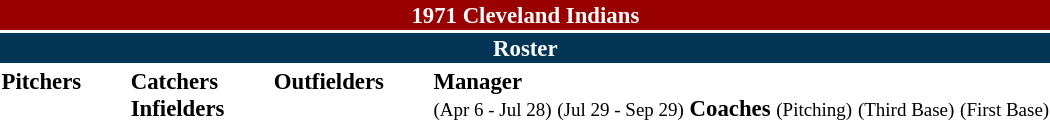<table class="toccolours" style="font-size: 95%;">
<tr>
<th colspan="10" style="background-color: #990000; color: white; text-align: center;">1971 Cleveland Indians</th>
</tr>
<tr>
<td colspan="10" style="background-color: #023456; color: white; text-align: center;"><strong>Roster</strong></td>
</tr>
<tr>
<td valign="top"><strong>Pitchers</strong><br>














</td>
<td width="25px"></td>
<td valign="top"><strong>Catchers</strong><br>

<strong>Infielders</strong>











</td>
<td width="25px"></td>
<td valign="top"><strong>Outfielders</strong><br>





</td>
<td width="25px"></td>
<td valign="top"><strong>Manager</strong><br> <small>(Apr 6 - Jul 28)</small>
 <small>(Jul 29 - Sep 29)</small>
<strong>Coaches</strong>
 <small>(Pitching)</small>

 <small>(Third Base)</small>
 <small>(First Base)</small></td>
</tr>
</table>
